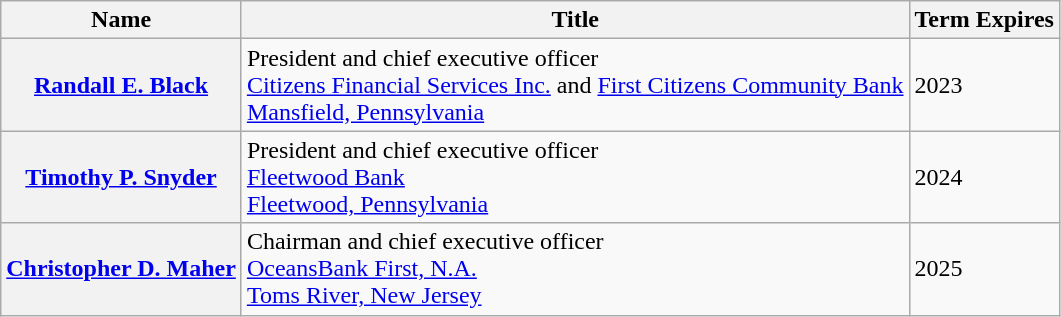<table class="wikitable">
<tr>
<th>Name</th>
<th>Title</th>
<th>Term Expires</th>
</tr>
<tr>
<th><a href='#'>Randall E. Black</a></th>
<td>President and chief executive officer<br><a href='#'>Citizens Financial Services Inc.</a> and <a href='#'>First Citizens Community Bank</a><br><a href='#'>Mansfield, Pennsylvania</a></td>
<td>2023</td>
</tr>
<tr>
<th><a href='#'>Timothy P. Snyder</a></th>
<td>President and chief executive officer<br><a href='#'>Fleetwood Bank</a><br><a href='#'>Fleetwood, Pennsylvania</a></td>
<td>2024</td>
</tr>
<tr>
<th><a href='#'>Christopher D. Maher</a></th>
<td>Chairman and chief executive officer<br><a href='#'>OceansBank First, N.A.</a><br><a href='#'>Toms River, New Jersey</a></td>
<td>2025</td>
</tr>
</table>
